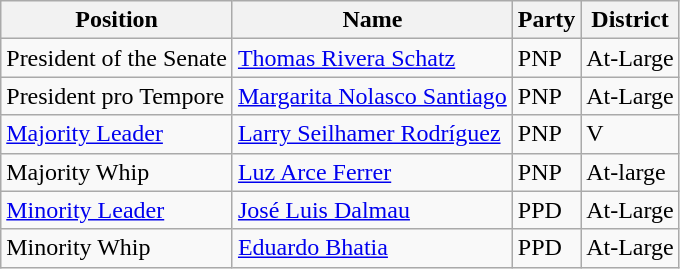<table class="wikitable sortable">
<tr>
<th>Position</th>
<th>Name</th>
<th>Party</th>
<th>District</th>
</tr>
<tr>
<td>President of the Senate</td>
<td><a href='#'>Thomas Rivera Schatz</a></td>
<td>PNP</td>
<td>At-Large</td>
</tr>
<tr>
<td>President pro Tempore</td>
<td><a href='#'>Margarita Nolasco Santiago</a></td>
<td>PNP</td>
<td>At-Large</td>
</tr>
<tr>
<td><a href='#'>Majority Leader</a></td>
<td><a href='#'>Larry Seilhamer Rodríguez</a></td>
<td>PNP</td>
<td>V</td>
</tr>
<tr>
<td>Majority Whip</td>
<td><a href='#'>Luz Arce Ferrer</a></td>
<td>PNP</td>
<td>At-large</td>
</tr>
<tr>
<td><a href='#'>Minority Leader</a></td>
<td><a href='#'>José Luis Dalmau</a></td>
<td>PPD</td>
<td>At-Large</td>
</tr>
<tr>
<td>Minority Whip</td>
<td><a href='#'>Eduardo Bhatia</a></td>
<td>PPD</td>
<td>At-Large</td>
</tr>
</table>
